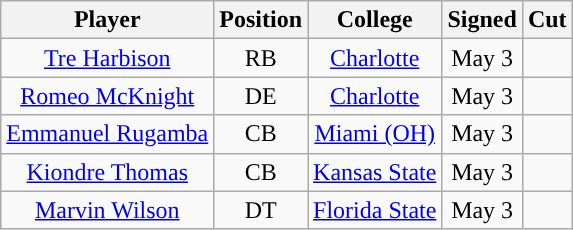<table class="wikitable" style="text-align:center">
<tr>
<th>Player</th>
<th>Position</th>
<th>College</th>
<th>Signed</th>
<th>Cut</th>
</tr>
<tr>
<td><a href='#'>Tre Harbison</a></td>
<td>RB</td>
<td><a href='#'>Charlotte</a></td>
<td>May 3</td>
<td></td>
</tr>
<tr>
<td><a href='#'>Romeo McKnight</a></td>
<td>DE</td>
<td><a href='#'>Charlotte</a></td>
<td>May 3</td>
<td></td>
</tr>
<tr>
<td><a href='#'>Emmanuel Rugamba</a></td>
<td>CB</td>
<td><a href='#'>Miami (OH)</a></td>
<td>May 3</td>
<td></td>
</tr>
<tr>
<td><a href='#'>Kiondre Thomas</a></td>
<td>CB</td>
<td><a href='#'>Kansas State</a></td>
<td>May 3</td>
<td></td>
</tr>
<tr>
<td><a href='#'>Marvin Wilson</a></td>
<td>DT</td>
<td><a href='#'>Florida State</a></td>
<td>May 3</td>
<td></td>
</tr>
</table>
